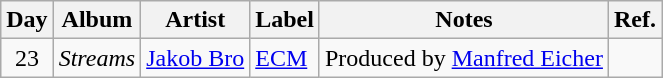<table class="wikitable">
<tr>
<th>Day</th>
<th>Album</th>
<th>Artist</th>
<th>Label</th>
<th>Notes</th>
<th>Ref.</th>
</tr>
<tr>
<td rowspan="1" style="text-align:center;">23</td>
<td><em>Streams</em></td>
<td><a href='#'>Jakob Bro</a></td>
<td><a href='#'>ECM</a></td>
<td>Produced by <a href='#'>Manfred Eicher</a></td>
<td style="text-align:center;"></td>
</tr>
</table>
